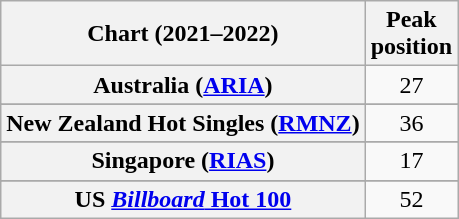<table class="wikitable sortable plainrowheaders" style="text-align:center">
<tr>
<th scope="col">Chart (2021–2022)</th>
<th scope="col">Peak<br>position</th>
</tr>
<tr>
<th scope="row">Australia (<a href='#'>ARIA</a>)</th>
<td>27</td>
</tr>
<tr>
</tr>
<tr>
</tr>
<tr>
<th scope="row">New Zealand Hot Singles (<a href='#'>RMNZ</a>)</th>
<td>36</td>
</tr>
<tr>
</tr>
<tr>
<th scope="row">Singapore (<a href='#'>RIAS</a>)</th>
<td>17</td>
</tr>
<tr>
</tr>
<tr>
<th scope="row">US <a href='#'><em>Billboard</em> Hot 100</a></th>
<td>52</td>
</tr>
</table>
